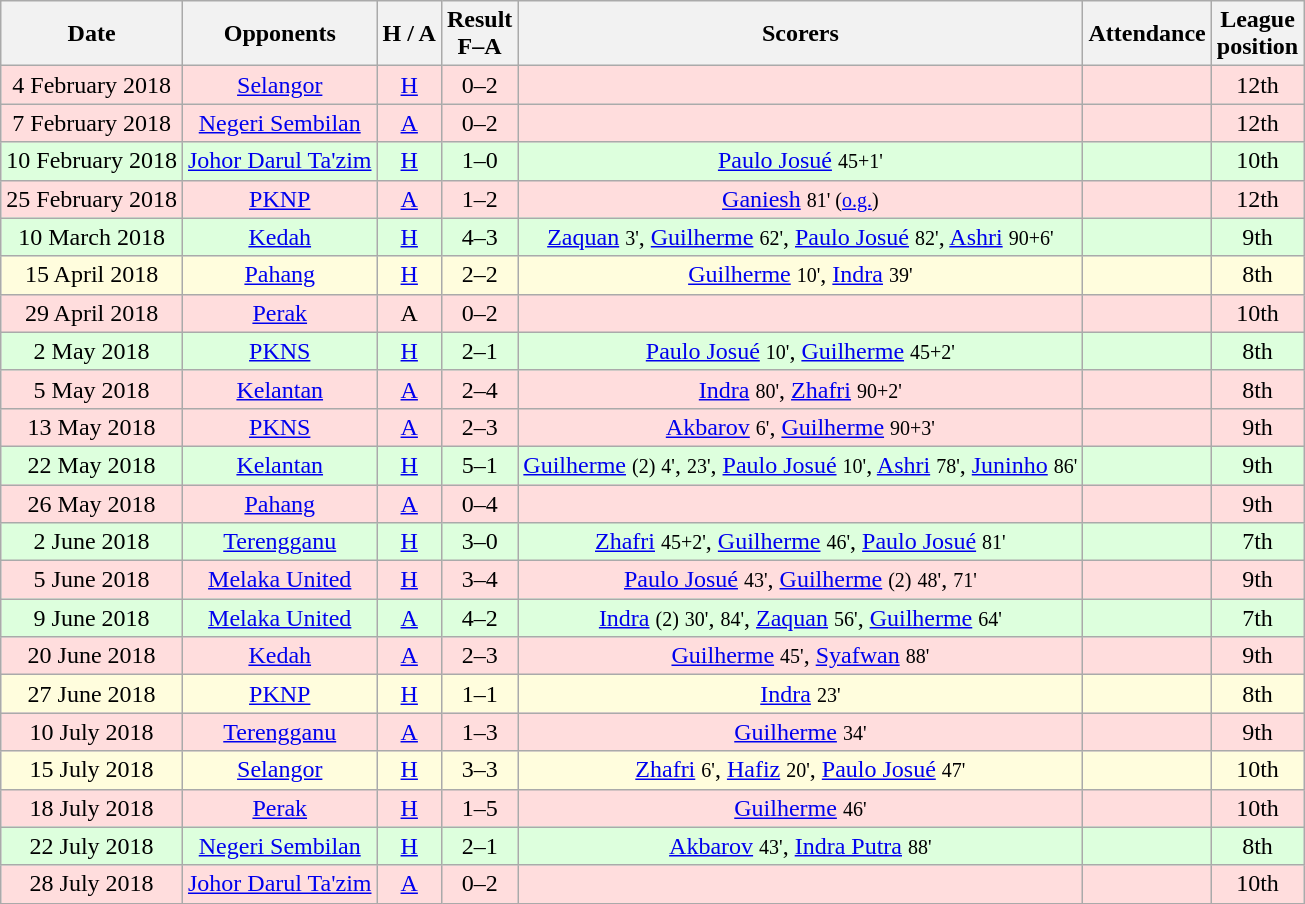<table class="wikitable" style="text-align:center">
<tr>
<th>Date</th>
<th>Opponents</th>
<th>H / A</th>
<th>Result<br>F–A</th>
<th>Scorers</th>
<th>Attendance</th>
<th>League<br>position</th>
</tr>
<tr bgcolor="#ffdddd">
<td>4 February 2018</td>
<td><a href='#'>Selangor</a></td>
<td><a href='#'>H</a></td>
<td>0–2</td>
<td></td>
<td></td>
<td>12th</td>
</tr>
<tr bgcolor="#ffdddd">
<td>7 February 2018</td>
<td><a href='#'>Negeri Sembilan</a></td>
<td><a href='#'>A</a></td>
<td>0–2</td>
<td></td>
<td></td>
<td>12th</td>
</tr>
<tr bgcolor=#ddffdd>
<td>10 February 2018</td>
<td><a href='#'>Johor Darul Ta'zim</a></td>
<td><a href='#'>H</a></td>
<td>1–0</td>
<td><a href='#'>Paulo Josué</a> <small>45+1'</small></td>
<td></td>
<td>10th</td>
</tr>
<tr bgcolor="#ffdddd">
<td>25 February 2018</td>
<td><a href='#'>PKNP</a></td>
<td><a href='#'>A</a></td>
<td>1–2</td>
<td><a href='#'>Ganiesh</a> <small>81' (<a href='#'>o.g.</a>)</small></td>
<td></td>
<td>12th</td>
</tr>
<tr bgcolor=#ddffdd>
<td>10 March 2018</td>
<td><a href='#'>Kedah</a></td>
<td><a href='#'>H</a></td>
<td>4–3</td>
<td><a href='#'>Zaquan</a> <small>3'</small>, <a href='#'>Guilherme</a> <small>62'</small>, <a href='#'>Paulo Josué</a> <small>82'</small>, <a href='#'>Ashri</a> <small>90+6'</small></td>
<td></td>
<td>9th</td>
</tr>
<tr bgcolor=#fffddd>
<td>15 April 2018</td>
<td><a href='#'>Pahang</a></td>
<td><a href='#'>H</a></td>
<td>2–2</td>
<td><a href='#'>Guilherme</a> <small>10'</small>, <a href='#'>Indra</a> <small>39'</small></td>
<td></td>
<td>8th</td>
</tr>
<tr bgcolor=#ffdddd>
<td>29 April 2018</td>
<td><a href='#'>Perak</a></td>
<td>A</td>
<td>0–2</td>
<td></td>
<td></td>
<td>10th</td>
</tr>
<tr bgcolor=#ddffdd>
<td>2 May 2018</td>
<td><a href='#'>PKNS</a></td>
<td><a href='#'>H</a></td>
<td>2–1</td>
<td><a href='#'>Paulo Josué</a> <small>10'</small>, <a href='#'>Guilherme</a> <small>45+2'</small></td>
<td></td>
<td>8th</td>
</tr>
<tr bgcolor=#ffdddd>
<td>5 May 2018</td>
<td><a href='#'>Kelantan</a></td>
<td><a href='#'>A</a></td>
<td>2–4</td>
<td><a href='#'>Indra</a> <small>80'</small>, <a href='#'>Zhafri</a> <small>90+2'</small></td>
<td></td>
<td>8th</td>
</tr>
<tr bgcolor=#ffdddd>
<td>13 May 2018</td>
<td><a href='#'>PKNS</a></td>
<td><a href='#'>A</a></td>
<td>2–3</td>
<td><a href='#'>Akbarov</a> <small>6'</small>, <a href='#'>Guilherme</a> <small>90+3'</small></td>
<td></td>
<td>9th</td>
</tr>
<tr bgcolor=#ddffdd>
<td>22 May 2018</td>
<td><a href='#'>Kelantan</a></td>
<td><a href='#'>H</a></td>
<td>5–1</td>
<td><a href='#'>Guilherme</a> <small>(2)</small> <small>4'</small>, <small>23'</small>, <a href='#'>Paulo Josué</a> <small>10'</small>, <a href='#'>Ashri</a> <small>78'</small>, <a href='#'>Juninho</a> <small>86'</small></td>
<td></td>
<td>9th</td>
</tr>
<tr bgcolor=#ffdddd>
<td>26 May 2018</td>
<td><a href='#'>Pahang</a></td>
<td><a href='#'>A</a></td>
<td>0–4</td>
<td></td>
<td></td>
<td>9th</td>
</tr>
<tr bgcolor=#ddffdd>
<td>2 June 2018</td>
<td><a href='#'>Terengganu</a></td>
<td><a href='#'>H</a></td>
<td>3–0</td>
<td><a href='#'>Zhafri</a> <small>45+2'</small>, <a href='#'>Guilherme</a> <small>46'</small>, <a href='#'>Paulo Josué</a> <small>81'</small></td>
<td></td>
<td>7th</td>
</tr>
<tr bgcolor=#ffdddd>
<td>5 June 2018</td>
<td><a href='#'>Melaka United</a></td>
<td><a href='#'>H</a></td>
<td>3–4</td>
<td><a href='#'>Paulo Josué</a> <small>43'</small>, <a href='#'>Guilherme</a> <small>(2)</small> <small>48'</small>, <small>71'</small></td>
<td></td>
<td>9th</td>
</tr>
<tr bgcolor=#ddffdd>
<td>9 June 2018</td>
<td><a href='#'>Melaka United</a></td>
<td><a href='#'>A</a></td>
<td>4–2</td>
<td><a href='#'>Indra</a> <small>(2)</small> <small>30'</small>, <small>84'</small>, <a href='#'>Zaquan</a> <small>56'</small>, <a href='#'>Guilherme</a> <small>64'</small></td>
<td></td>
<td>7th</td>
</tr>
<tr bgcolor=#ffdddd>
<td>20 June 2018</td>
<td><a href='#'>Kedah</a></td>
<td><a href='#'>A</a></td>
<td>2–3</td>
<td><a href='#'>Guilherme</a> <small>45'</small>, <a href='#'>Syafwan</a> <small>88'</small></td>
<td></td>
<td>9th</td>
</tr>
<tr bgcolor=#fffddd>
<td>27 June 2018</td>
<td><a href='#'>PKNP</a></td>
<td><a href='#'>H</a></td>
<td>1–1</td>
<td><a href='#'>Indra</a> <small>23'</small></td>
<td></td>
<td>8th</td>
</tr>
<tr bgcolor="#ffdddd">
<td>10 July 2018</td>
<td><a href='#'>Terengganu</a></td>
<td><a href='#'>A</a></td>
<td>1–3</td>
<td><a href='#'>Guilherme</a> <small>34'</small></td>
<td></td>
<td>9th</td>
</tr>
<tr bgcolor=#fffddd>
<td>15 July 2018</td>
<td><a href='#'>Selangor</a></td>
<td><a href='#'>H</a></td>
<td>3–3</td>
<td><a href='#'>Zhafri</a> <small>6'</small>, <a href='#'>Hafiz</a> <small>20'</small>, <a href='#'>Paulo Josué</a> <small>47'</small></td>
<td></td>
<td>10th</td>
</tr>
<tr bgcolor="#ffdddd">
<td>18 July 2018</td>
<td><a href='#'>Perak</a></td>
<td><a href='#'>H</a></td>
<td>1–5</td>
<td><a href='#'>Guilherme</a> <small>46'</small></td>
<td></td>
<td>10th</td>
</tr>
<tr bgcolor=#ddffdd>
<td>22 July 2018</td>
<td><a href='#'>Negeri Sembilan</a></td>
<td><a href='#'>H</a></td>
<td>2–1</td>
<td><a href='#'>Akbarov</a> <small>43'</small>, <a href='#'>Indra Putra</a> <small>88'</small></td>
<td></td>
<td>8th</td>
</tr>
<tr bgcolor="#ffdddd">
<td>28 July 2018</td>
<td><a href='#'>Johor Darul Ta'zim</a></td>
<td><a href='#'>A</a></td>
<td>0–2</td>
<td></td>
<td></td>
<td>10th</td>
</tr>
</table>
